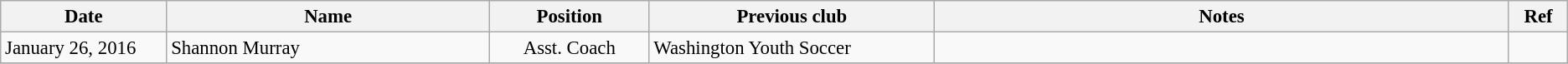<table class="wikitable" style="text-align:left; font-size:95%;">
<tr>
<th style="width:125px;">Date</th>
<th style="width:250px;">Name</th>
<th style="width:120px;">Position</th>
<th style="width:220px;">Previous club</th>
<th style="width:450px;">Notes</th>
<th style="width:40px;">Ref</th>
</tr>
<tr>
<td>January 26, 2016</td>
<td> Shannon Murray</td>
<td style="text-align:center;">Asst. Coach</td>
<td> Washington Youth Soccer</td>
<td></td>
<td></td>
</tr>
<tr>
</tr>
</table>
